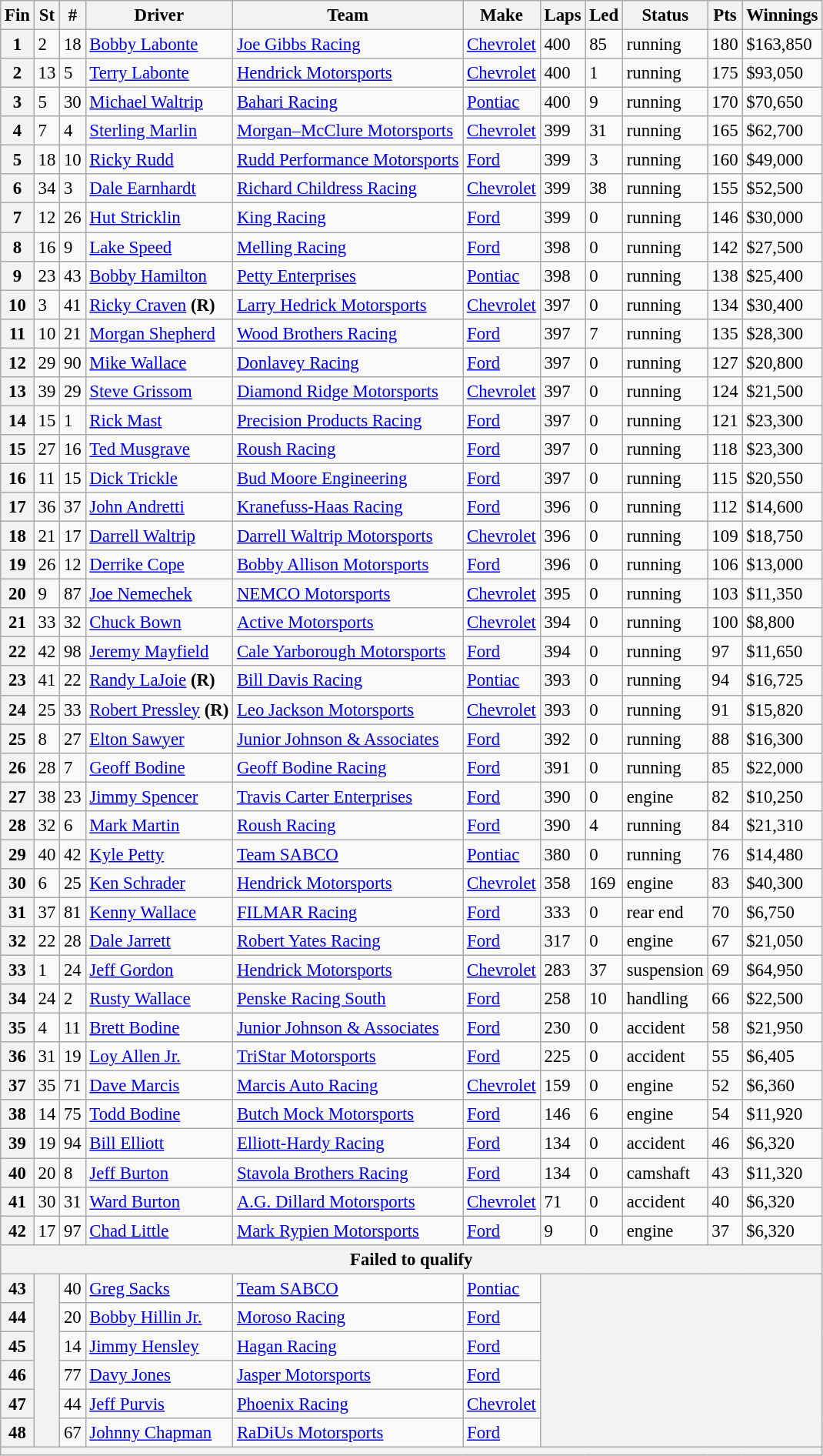<table class="wikitable" style="font-size:95%">
<tr>
<th>Fin</th>
<th>St</th>
<th>#</th>
<th>Driver</th>
<th>Team</th>
<th>Make</th>
<th>Laps</th>
<th>Led</th>
<th>Status</th>
<th>Pts</th>
<th>Winnings</th>
</tr>
<tr>
<th>1</th>
<td>2</td>
<td>18</td>
<td><a href='#'>Bobby Labonte</a></td>
<td><a href='#'>Joe Gibbs Racing</a></td>
<td><a href='#'>Chevrolet</a></td>
<td>400</td>
<td>85</td>
<td>running</td>
<td>180</td>
<td>$163,850</td>
</tr>
<tr>
<th>2</th>
<td>13</td>
<td>5</td>
<td><a href='#'>Terry Labonte</a></td>
<td><a href='#'>Hendrick Motorsports</a></td>
<td><a href='#'>Chevrolet</a></td>
<td>400</td>
<td>1</td>
<td>running</td>
<td>175</td>
<td>$93,050</td>
</tr>
<tr>
<th>3</th>
<td>5</td>
<td>30</td>
<td><a href='#'>Michael Waltrip</a></td>
<td><a href='#'>Bahari Racing</a></td>
<td><a href='#'>Pontiac</a></td>
<td>400</td>
<td>9</td>
<td>running</td>
<td>170</td>
<td>$70,650</td>
</tr>
<tr>
<th>4</th>
<td>7</td>
<td>4</td>
<td><a href='#'>Sterling Marlin</a></td>
<td><a href='#'>Morgan–McClure Motorsports</a></td>
<td><a href='#'>Chevrolet</a></td>
<td>399</td>
<td>31</td>
<td>running</td>
<td>165</td>
<td>$62,700</td>
</tr>
<tr>
<th>5</th>
<td>18</td>
<td>10</td>
<td><a href='#'>Ricky Rudd</a></td>
<td><a href='#'>Rudd Performance Motorsports</a></td>
<td><a href='#'>Ford</a></td>
<td>399</td>
<td>3</td>
<td>running</td>
<td>160</td>
<td>$49,000</td>
</tr>
<tr>
<th>6</th>
<td>34</td>
<td>3</td>
<td><a href='#'>Dale Earnhardt</a></td>
<td><a href='#'>Richard Childress Racing</a></td>
<td><a href='#'>Chevrolet</a></td>
<td>399</td>
<td>38</td>
<td>running</td>
<td>155</td>
<td>$52,500</td>
</tr>
<tr>
<th>7</th>
<td>12</td>
<td>26</td>
<td><a href='#'>Hut Stricklin</a></td>
<td><a href='#'>King Racing</a></td>
<td><a href='#'>Ford</a></td>
<td>399</td>
<td>0</td>
<td>running</td>
<td>146</td>
<td>$30,000</td>
</tr>
<tr>
<th>8</th>
<td>16</td>
<td>9</td>
<td><a href='#'>Lake Speed</a></td>
<td><a href='#'>Melling Racing</a></td>
<td><a href='#'>Ford</a></td>
<td>398</td>
<td>0</td>
<td>running</td>
<td>142</td>
<td>$27,500</td>
</tr>
<tr>
<th>9</th>
<td>23</td>
<td>43</td>
<td><a href='#'>Bobby Hamilton</a></td>
<td><a href='#'>Petty Enterprises</a></td>
<td><a href='#'>Pontiac</a></td>
<td>398</td>
<td>0</td>
<td>running</td>
<td>138</td>
<td>$25,400</td>
</tr>
<tr>
<th>10</th>
<td>3</td>
<td>41</td>
<td><a href='#'>Ricky Craven</a> <strong>(R)</strong></td>
<td><a href='#'>Larry Hedrick Motorsports</a></td>
<td><a href='#'>Chevrolet</a></td>
<td>397</td>
<td>0</td>
<td>running</td>
<td>134</td>
<td>$30,400</td>
</tr>
<tr>
<th>11</th>
<td>10</td>
<td>21</td>
<td><a href='#'>Morgan Shepherd</a></td>
<td><a href='#'>Wood Brothers Racing</a></td>
<td><a href='#'>Ford</a></td>
<td>397</td>
<td>7</td>
<td>running</td>
<td>135</td>
<td>$28,300</td>
</tr>
<tr>
<th>12</th>
<td>29</td>
<td>90</td>
<td><a href='#'>Mike Wallace</a></td>
<td><a href='#'>Donlavey Racing</a></td>
<td><a href='#'>Ford</a></td>
<td>397</td>
<td>0</td>
<td>running</td>
<td>127</td>
<td>$20,800</td>
</tr>
<tr>
<th>13</th>
<td>39</td>
<td>29</td>
<td><a href='#'>Steve Grissom</a></td>
<td><a href='#'>Diamond Ridge Motorsports</a></td>
<td><a href='#'>Chevrolet</a></td>
<td>397</td>
<td>0</td>
<td>running</td>
<td>124</td>
<td>$21,500</td>
</tr>
<tr>
<th>14</th>
<td>15</td>
<td>1</td>
<td><a href='#'>Rick Mast</a></td>
<td><a href='#'>Precision Products Racing</a></td>
<td><a href='#'>Ford</a></td>
<td>397</td>
<td>0</td>
<td>running</td>
<td>121</td>
<td>$23,300</td>
</tr>
<tr>
<th>15</th>
<td>27</td>
<td>16</td>
<td><a href='#'>Ted Musgrave</a></td>
<td><a href='#'>Roush Racing</a></td>
<td><a href='#'>Ford</a></td>
<td>397</td>
<td>0</td>
<td>running</td>
<td>118</td>
<td>$23,300</td>
</tr>
<tr>
<th>16</th>
<td>11</td>
<td>15</td>
<td><a href='#'>Dick Trickle</a></td>
<td><a href='#'>Bud Moore Engineering</a></td>
<td><a href='#'>Ford</a></td>
<td>397</td>
<td>0</td>
<td>running</td>
<td>115</td>
<td>$20,550</td>
</tr>
<tr>
<th>17</th>
<td>36</td>
<td>37</td>
<td><a href='#'>John Andretti</a></td>
<td><a href='#'>Kranefuss-Haas Racing</a></td>
<td><a href='#'>Ford</a></td>
<td>396</td>
<td>0</td>
<td>running</td>
<td>112</td>
<td>$14,600</td>
</tr>
<tr>
<th>18</th>
<td>21</td>
<td>17</td>
<td><a href='#'>Darrell Waltrip</a></td>
<td><a href='#'>Darrell Waltrip Motorsports</a></td>
<td><a href='#'>Chevrolet</a></td>
<td>396</td>
<td>0</td>
<td>running</td>
<td>109</td>
<td>$18,750</td>
</tr>
<tr>
<th>19</th>
<td>26</td>
<td>12</td>
<td><a href='#'>Derrike Cope</a></td>
<td><a href='#'>Bobby Allison Motorsports</a></td>
<td><a href='#'>Ford</a></td>
<td>396</td>
<td>0</td>
<td>running</td>
<td>106</td>
<td>$13,000</td>
</tr>
<tr>
<th>20</th>
<td>9</td>
<td>87</td>
<td><a href='#'>Joe Nemechek</a></td>
<td><a href='#'>NEMCO Motorsports</a></td>
<td><a href='#'>Chevrolet</a></td>
<td>395</td>
<td>0</td>
<td>running</td>
<td>103</td>
<td>$11,350</td>
</tr>
<tr>
<th>21</th>
<td>33</td>
<td>32</td>
<td><a href='#'>Chuck Bown</a></td>
<td><a href='#'>Active Motorsports</a></td>
<td><a href='#'>Chevrolet</a></td>
<td>394</td>
<td>0</td>
<td>running</td>
<td>100</td>
<td>$8,800</td>
</tr>
<tr>
<th>22</th>
<td>42</td>
<td>98</td>
<td><a href='#'>Jeremy Mayfield</a></td>
<td><a href='#'>Cale Yarborough Motorsports</a></td>
<td><a href='#'>Ford</a></td>
<td>394</td>
<td>0</td>
<td>running</td>
<td>97</td>
<td>$11,650</td>
</tr>
<tr>
<th>23</th>
<td>41</td>
<td>22</td>
<td><a href='#'>Randy LaJoie</a> <strong>(R)</strong></td>
<td><a href='#'>Bill Davis Racing</a></td>
<td><a href='#'>Pontiac</a></td>
<td>393</td>
<td>0</td>
<td>running</td>
<td>94</td>
<td>$16,725</td>
</tr>
<tr>
<th>24</th>
<td>25</td>
<td>33</td>
<td><a href='#'>Robert Pressley</a> <strong>(R)</strong></td>
<td><a href='#'>Leo Jackson Motorsports</a></td>
<td><a href='#'>Chevrolet</a></td>
<td>393</td>
<td>0</td>
<td>running</td>
<td>91</td>
<td>$15,820</td>
</tr>
<tr>
<th>25</th>
<td>8</td>
<td>27</td>
<td><a href='#'>Elton Sawyer</a></td>
<td><a href='#'>Junior Johnson & Associates</a></td>
<td><a href='#'>Ford</a></td>
<td>392</td>
<td>0</td>
<td>running</td>
<td>88</td>
<td>$16,300</td>
</tr>
<tr>
<th>26</th>
<td>28</td>
<td>7</td>
<td><a href='#'>Geoff Bodine</a></td>
<td><a href='#'>Geoff Bodine Racing</a></td>
<td><a href='#'>Ford</a></td>
<td>391</td>
<td>0</td>
<td>running</td>
<td>85</td>
<td>$22,000</td>
</tr>
<tr>
<th>27</th>
<td>38</td>
<td>23</td>
<td><a href='#'>Jimmy Spencer</a></td>
<td><a href='#'>Travis Carter Enterprises</a></td>
<td><a href='#'>Ford</a></td>
<td>390</td>
<td>0</td>
<td>engine</td>
<td>82</td>
<td>$10,250</td>
</tr>
<tr>
<th>28</th>
<td>32</td>
<td>6</td>
<td><a href='#'>Mark Martin</a></td>
<td><a href='#'>Roush Racing</a></td>
<td><a href='#'>Ford</a></td>
<td>390</td>
<td>4</td>
<td>running</td>
<td>84</td>
<td>$21,310</td>
</tr>
<tr>
<th>29</th>
<td>40</td>
<td>42</td>
<td><a href='#'>Kyle Petty</a></td>
<td><a href='#'>Team SABCO</a></td>
<td><a href='#'>Pontiac</a></td>
<td>380</td>
<td>0</td>
<td>running</td>
<td>76</td>
<td>$14,480</td>
</tr>
<tr>
<th>30</th>
<td>6</td>
<td>25</td>
<td><a href='#'>Ken Schrader</a></td>
<td><a href='#'>Hendrick Motorsports</a></td>
<td><a href='#'>Chevrolet</a></td>
<td>358</td>
<td>169</td>
<td>engine</td>
<td>83</td>
<td>$40,300</td>
</tr>
<tr>
<th>31</th>
<td>37</td>
<td>81</td>
<td><a href='#'>Kenny Wallace</a></td>
<td><a href='#'>FILMAR Racing</a></td>
<td><a href='#'>Ford</a></td>
<td>333</td>
<td>0</td>
<td>rear end</td>
<td>70</td>
<td>$6,750</td>
</tr>
<tr>
<th>32</th>
<td>22</td>
<td>28</td>
<td><a href='#'>Dale Jarrett</a></td>
<td><a href='#'>Robert Yates Racing</a></td>
<td><a href='#'>Ford</a></td>
<td>317</td>
<td>0</td>
<td>engine</td>
<td>67</td>
<td>$21,050</td>
</tr>
<tr>
<th>33</th>
<td>1</td>
<td>24</td>
<td><a href='#'>Jeff Gordon</a></td>
<td><a href='#'>Hendrick Motorsports</a></td>
<td><a href='#'>Chevrolet</a></td>
<td>283</td>
<td>37</td>
<td>suspension</td>
<td>69</td>
<td>$64,950</td>
</tr>
<tr>
<th>34</th>
<td>24</td>
<td>2</td>
<td><a href='#'>Rusty Wallace</a></td>
<td><a href='#'>Penske Racing South</a></td>
<td><a href='#'>Ford</a></td>
<td>258</td>
<td>10</td>
<td>handling</td>
<td>66</td>
<td>$22,500</td>
</tr>
<tr>
<th>35</th>
<td>4</td>
<td>11</td>
<td><a href='#'>Brett Bodine</a></td>
<td><a href='#'>Junior Johnson & Associates</a></td>
<td><a href='#'>Ford</a></td>
<td>230</td>
<td>0</td>
<td>accident</td>
<td>58</td>
<td>$21,950</td>
</tr>
<tr>
<th>36</th>
<td>31</td>
<td>19</td>
<td><a href='#'>Loy Allen Jr.</a></td>
<td><a href='#'>TriStar Motorsports</a></td>
<td><a href='#'>Ford</a></td>
<td>225</td>
<td>0</td>
<td>accident</td>
<td>55</td>
<td>$6,405</td>
</tr>
<tr>
<th>37</th>
<td>35</td>
<td>71</td>
<td><a href='#'>Dave Marcis</a></td>
<td><a href='#'>Marcis Auto Racing</a></td>
<td><a href='#'>Chevrolet</a></td>
<td>159</td>
<td>0</td>
<td>engine</td>
<td>52</td>
<td>$6,360</td>
</tr>
<tr>
<th>38</th>
<td>14</td>
<td>75</td>
<td><a href='#'>Todd Bodine</a></td>
<td><a href='#'>Butch Mock Motorsports</a></td>
<td><a href='#'>Ford</a></td>
<td>146</td>
<td>6</td>
<td>engine</td>
<td>54</td>
<td>$11,920</td>
</tr>
<tr>
<th>39</th>
<td>19</td>
<td>94</td>
<td><a href='#'>Bill Elliott</a></td>
<td><a href='#'>Elliott-Hardy Racing</a></td>
<td><a href='#'>Ford</a></td>
<td>134</td>
<td>0</td>
<td>accident</td>
<td>46</td>
<td>$6,320</td>
</tr>
<tr>
<th>40</th>
<td>20</td>
<td>8</td>
<td><a href='#'>Jeff Burton</a></td>
<td><a href='#'>Stavola Brothers Racing</a></td>
<td><a href='#'>Ford</a></td>
<td>134</td>
<td>0</td>
<td>camshaft</td>
<td>43</td>
<td>$11,320</td>
</tr>
<tr>
<th>41</th>
<td>30</td>
<td>31</td>
<td><a href='#'>Ward Burton</a></td>
<td><a href='#'>A.G. Dillard Motorsports</a></td>
<td><a href='#'>Chevrolet</a></td>
<td>71</td>
<td>0</td>
<td>accident</td>
<td>40</td>
<td>$6,320</td>
</tr>
<tr>
<th>42</th>
<td>17</td>
<td>97</td>
<td><a href='#'>Chad Little</a></td>
<td><a href='#'>Mark Rypien Motorsports</a></td>
<td><a href='#'>Ford</a></td>
<td>9</td>
<td>0</td>
<td>engine</td>
<td>37</td>
<td>$6,320</td>
</tr>
<tr>
<th colspan="11">Failed to qualify</th>
</tr>
<tr>
<th>43</th>
<th rowspan="6"></th>
<td>40</td>
<td><a href='#'>Greg Sacks</a></td>
<td><a href='#'>Team SABCO</a></td>
<td><a href='#'>Pontiac</a></td>
<th colspan="5" rowspan="6"></th>
</tr>
<tr>
<th>44</th>
<td>20</td>
<td><a href='#'>Bobby Hillin Jr.</a></td>
<td><a href='#'>Moroso Racing</a></td>
<td><a href='#'>Ford</a></td>
</tr>
<tr>
<th>45</th>
<td>14</td>
<td><a href='#'>Jimmy Hensley</a></td>
<td><a href='#'>Hagan Racing</a></td>
<td><a href='#'>Ford</a></td>
</tr>
<tr>
<th>46</th>
<td>77</td>
<td><a href='#'>Davy Jones</a></td>
<td><a href='#'>Jasper Motorsports</a></td>
<td><a href='#'>Ford</a></td>
</tr>
<tr>
<th>47</th>
<td>44</td>
<td><a href='#'>Jeff Purvis</a></td>
<td><a href='#'>Phoenix Racing</a></td>
<td><a href='#'>Chevrolet</a></td>
</tr>
<tr>
<th>48</th>
<td>67</td>
<td><a href='#'>Johnny Chapman</a></td>
<td><a href='#'>RaDiUs Motorsports</a></td>
<td><a href='#'>Ford</a></td>
</tr>
<tr>
<th colspan="11"></th>
</tr>
</table>
